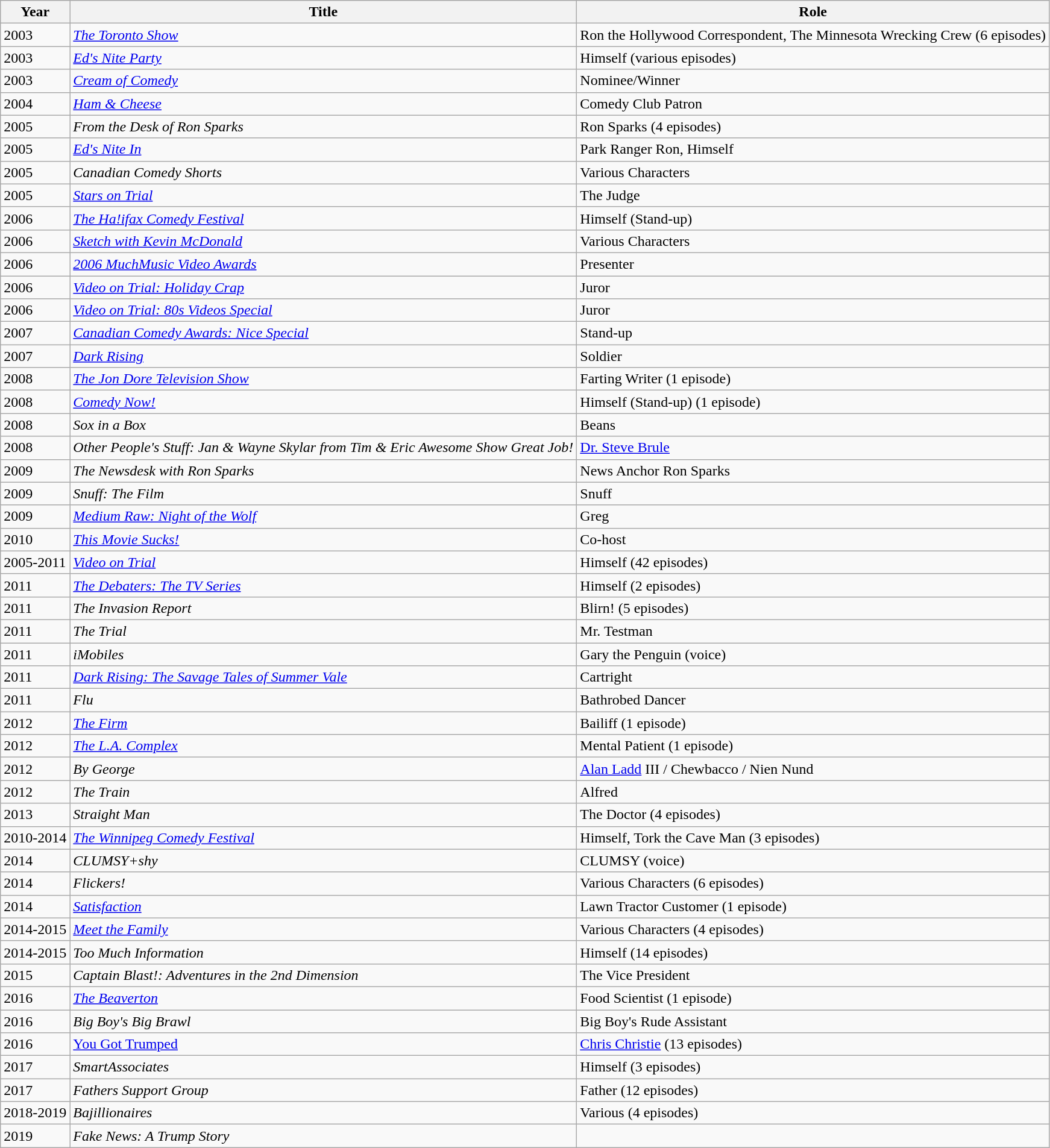<table class="wikitable">
<tr>
<th>Year</th>
<th>Title</th>
<th>Role</th>
</tr>
<tr>
<td>2003</td>
<td><em><a href='#'>The Toronto Show</a></em></td>
<td>Ron the Hollywood Correspondent, The Minnesota Wrecking Crew (6 episodes)</td>
</tr>
<tr>
<td>2003</td>
<td><em><a href='#'>Ed's Nite Party</a></em></td>
<td>Himself (various episodes)</td>
</tr>
<tr>
<td>2003</td>
<td><em><a href='#'>Cream of Comedy</a></em></td>
<td>Nominee/Winner</td>
</tr>
<tr>
<td>2004</td>
<td><em><a href='#'>Ham & Cheese</a></em></td>
<td>Comedy Club Patron</td>
</tr>
<tr>
<td>2005</td>
<td><em>From the Desk of Ron Sparks</em></td>
<td>Ron Sparks (4 episodes)</td>
</tr>
<tr>
<td>2005</td>
<td><em><a href='#'>Ed's Nite In</a></em></td>
<td>Park Ranger Ron, Himself</td>
</tr>
<tr>
<td>2005</td>
<td><em>Canadian Comedy Shorts</em></td>
<td>Various Characters</td>
</tr>
<tr>
<td>2005</td>
<td><em><a href='#'>Stars on Trial</a></em></td>
<td>The Judge</td>
</tr>
<tr>
<td>2006</td>
<td><em><a href='#'>The Ha!ifax Comedy Festival</a></em></td>
<td>Himself (Stand-up)</td>
</tr>
<tr>
<td>2006</td>
<td><em><a href='#'>Sketch with Kevin McDonald</a></em></td>
<td>Various Characters</td>
</tr>
<tr>
<td>2006</td>
<td><em><a href='#'>2006 MuchMusic Video Awards</a></em></td>
<td>Presenter</td>
</tr>
<tr>
<td>2006</td>
<td><em><a href='#'>Video on Trial: Holiday Crap</a></em></td>
<td>Juror</td>
</tr>
<tr>
<td>2006</td>
<td><em><a href='#'>Video on Trial: 80s Videos Special</a></em></td>
<td>Juror</td>
</tr>
<tr>
<td>2007</td>
<td><em><a href='#'>Canadian Comedy Awards: Nice Special</a></em></td>
<td>Stand-up</td>
</tr>
<tr>
<td>2007</td>
<td><em><a href='#'>Dark Rising</a></em></td>
<td>Soldier</td>
</tr>
<tr>
<td>2008</td>
<td><em><a href='#'>The Jon Dore Television Show</a></em></td>
<td>Farting Writer (1 episode)</td>
</tr>
<tr>
<td>2008</td>
<td><em><a href='#'>Comedy Now!</a></em></td>
<td>Himself (Stand-up) (1 episode)</td>
</tr>
<tr>
<td>2008</td>
<td><em>Sox in a Box</em></td>
<td>Beans</td>
</tr>
<tr>
<td>2008</td>
<td><em>Other People's Stuff: Jan & Wayne Skylar from Tim & Eric Awesome Show Great Job!</em></td>
<td><a href='#'>Dr. Steve Brule</a></td>
</tr>
<tr>
<td>2009</td>
<td><em>The Newsdesk with Ron Sparks</em></td>
<td>News Anchor Ron Sparks</td>
</tr>
<tr>
<td>2009</td>
<td><em>Snuff: The Film</em></td>
<td>Snuff</td>
</tr>
<tr>
<td>2009</td>
<td><em><a href='#'>Medium Raw: Night of the Wolf</a></em></td>
<td>Greg</td>
</tr>
<tr>
<td>2010</td>
<td><em><a href='#'>This Movie Sucks!</a></em></td>
<td>Co-host</td>
</tr>
<tr>
<td>2005-2011</td>
<td><em><a href='#'>Video on Trial</a></em></td>
<td>Himself (42 episodes)</td>
</tr>
<tr>
<td>2011</td>
<td><em><a href='#'>The Debaters: The TV Series</a></em></td>
<td>Himself (2 episodes)</td>
</tr>
<tr>
<td>2011</td>
<td><em>The Invasion Report</em></td>
<td>Blirn! (5 episodes)</td>
</tr>
<tr>
<td>2011</td>
<td><em>The Trial</em></td>
<td>Mr. Testman</td>
</tr>
<tr>
<td>2011</td>
<td><em>iMobiles</em></td>
<td>Gary the Penguin (voice)</td>
</tr>
<tr>
<td>2011</td>
<td><em><a href='#'>Dark Rising: The Savage Tales of Summer Vale</a></em></td>
<td>Cartright</td>
</tr>
<tr>
<td>2011</td>
<td><em>Flu</em></td>
<td>Bathrobed Dancer</td>
</tr>
<tr>
<td>2012</td>
<td><em><a href='#'>The Firm</a></em></td>
<td>Bailiff (1 episode)</td>
</tr>
<tr>
<td>2012</td>
<td><em><a href='#'>The L.A. Complex</a></em></td>
<td>Mental Patient (1 episode)</td>
</tr>
<tr>
<td>2012</td>
<td><em>By George</em></td>
<td><a href='#'>Alan Ladd</a> III / Chewbacco / Nien Nund</td>
</tr>
<tr>
<td>2012</td>
<td><em>The Train</em></td>
<td>Alfred</td>
</tr>
<tr>
<td>2013</td>
<td><em>Straight Man</em></td>
<td>The Doctor (4 episodes)</td>
</tr>
<tr>
<td>2010-2014</td>
<td><em><a href='#'>The Winnipeg Comedy Festival</a></em></td>
<td>Himself, Tork the Cave Man (3 episodes)</td>
</tr>
<tr>
<td>2014</td>
<td><em>CLUMSY+shy</em></td>
<td>CLUMSY (voice)</td>
</tr>
<tr>
<td>2014</td>
<td><em>Flickers!</em></td>
<td>Various Characters (6 episodes)</td>
</tr>
<tr>
<td>2014</td>
<td><em><a href='#'>Satisfaction</a></em></td>
<td>Lawn Tractor Customer (1 episode)</td>
</tr>
<tr>
<td>2014-2015</td>
<td><em><a href='#'>Meet the Family</a></em></td>
<td>Various Characters (4 episodes)</td>
</tr>
<tr>
<td>2014-2015</td>
<td><em>Too Much Information</em></td>
<td>Himself (14 episodes)</td>
</tr>
<tr>
<td>2015</td>
<td><em>Captain Blast!: Adventures in the 2nd Dimension</em></td>
<td>The Vice President</td>
</tr>
<tr>
<td>2016</td>
<td><em><a href='#'>The Beaverton</a></em></td>
<td>Food Scientist (1 episode)</td>
</tr>
<tr>
<td>2016</td>
<td><em>Big Boy's Big Brawl</em></td>
<td>Big Boy's Rude Assistant</td>
</tr>
<tr>
<td>2016</td>
<td><a href='#'>You Got Trumped</a></td>
<td><a href='#'>Chris Christie</a> (13 episodes)</td>
</tr>
<tr>
<td>2017</td>
<td><em>SmartAssociates</em></td>
<td>Himself (3 episodes)</td>
</tr>
<tr>
<td>2017</td>
<td><em>Fathers Support Group</em></td>
<td>Father (12 episodes)</td>
</tr>
<tr>
<td>2018-2019</td>
<td><em>Bajillionaires</em></td>
<td>Various (4 episodes)</td>
</tr>
<tr>
<td>2019</td>
<td><em>Fake News: A Trump Story</em></td>
<td></td>
</tr>
</table>
